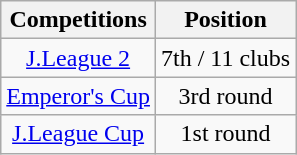<table class="wikitable" style="text-align:center;">
<tr>
<th>Competitions</th>
<th>Position</th>
</tr>
<tr>
<td><a href='#'>J.League 2</a></td>
<td>7th / 11 clubs</td>
</tr>
<tr>
<td><a href='#'>Emperor's Cup</a></td>
<td>3rd round</td>
</tr>
<tr>
<td><a href='#'>J.League Cup</a></td>
<td>1st round</td>
</tr>
</table>
